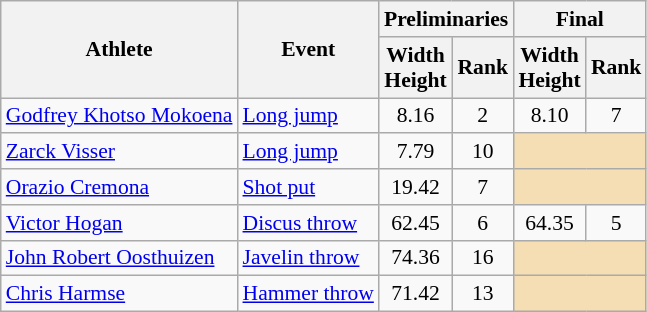<table class=wikitable style="font-size:90%;">
<tr>
<th rowspan="2">Athlete</th>
<th rowspan="2">Event</th>
<th colspan="2">Preliminaries</th>
<th colspan="2">Final</th>
</tr>
<tr>
<th>Width<br>Height</th>
<th>Rank</th>
<th>Width<br>Height</th>
<th>Rank</th>
</tr>
<tr style="border-top: single;">
<td><a href='#'>Godfrey Khotso Mokoena</a></td>
<td><a href='#'>Long jump</a></td>
<td align=center>8.16</td>
<td align=center>2</td>
<td align=center>8.10</td>
<td align=center>7</td>
</tr>
<tr style="border-top: single;">
<td><a href='#'>Zarck Visser</a></td>
<td><a href='#'>Long jump</a></td>
<td align=center>7.79</td>
<td align=center>10</td>
<td colspan= 2 bgcolor="wheat"></td>
</tr>
<tr style="border-top: single;">
<td><a href='#'>Orazio Cremona</a></td>
<td><a href='#'>Shot put</a></td>
<td align=center>19.42</td>
<td align=center>7</td>
<td colspan= 2 bgcolor="wheat"></td>
</tr>
<tr style="border-top: single;">
<td><a href='#'>Victor Hogan</a></td>
<td><a href='#'>Discus throw</a></td>
<td align=center>62.45</td>
<td align=center>6</td>
<td align=center>64.35</td>
<td align=center>5</td>
</tr>
<tr style="border-top: single;">
<td><a href='#'>John Robert Oosthuizen</a></td>
<td><a href='#'>Javelin throw</a></td>
<td align=center>74.36</td>
<td align=center>16</td>
<td colspan= 2 bgcolor="wheat"></td>
</tr>
<tr style="border-top: single;">
<td><a href='#'>Chris Harmse</a></td>
<td><a href='#'>Hammer throw</a></td>
<td align=center>71.42</td>
<td align=center>13</td>
<td colspan= 2 bgcolor="wheat"></td>
</tr>
</table>
